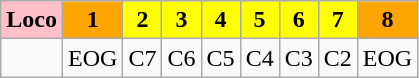<table class="wikitable plainrowheaders unsortable" style="text-align:center">
<tr>
<th scope="col" rowspan="1" style="background:pink;">Loco</th>
<th scope="col" rowspan="1" style="background:orange;">1</th>
<th scope="col" rowspan="1" style="background: yellow;">2</th>
<th scope="col" rowspan="1" style="background: yellow;">3</th>
<th scope="col" rowspan="1" style="background: yellow;">4</th>
<th scope="col" rowspan="1" style="background: yellow;">5</th>
<th scope="col" rowspan="1" style="background: yellow;">6</th>
<th scope="col" rowspan="1" style="background: yellow;">7</th>
<th scope="col" rowspan="1" style="background:orange;">8</th>
</tr>
<tr>
<td></td>
<td>EOG</td>
<td>C7</td>
<td>C6</td>
<td>C5</td>
<td>C4</td>
<td>C3</td>
<td>C2</td>
<td>EOG</td>
</tr>
</table>
